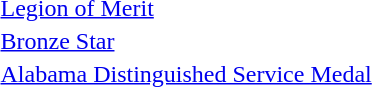<table>
<tr>
<td></td>
<td></td>
<td><a href='#'>Legion of Merit</a></td>
</tr>
<tr>
<td></td>
<td></td>
<td><a href='#'>Bronze Star</a></td>
</tr>
<tr>
<td></td>
<td></td>
<td><a href='#'>Alabama Distinguished Service Medal</a></td>
</tr>
</table>
